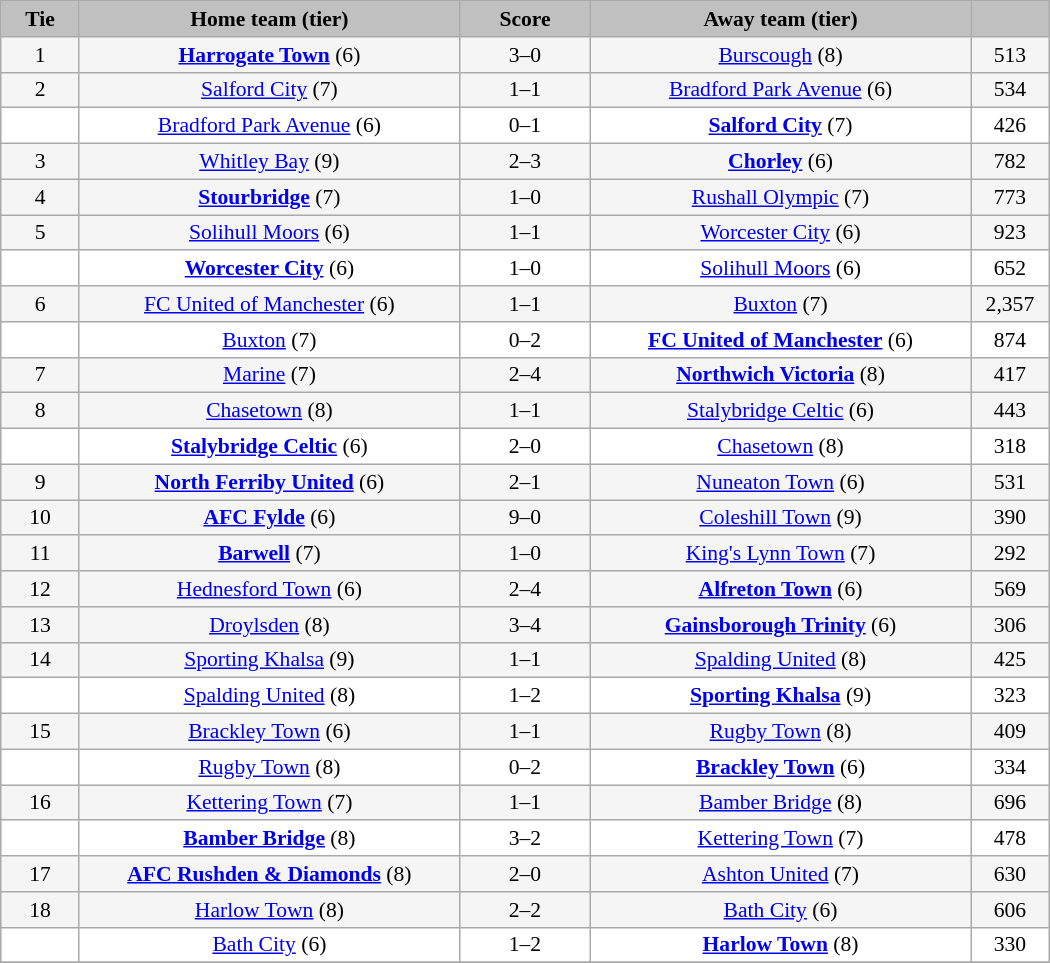<table class="wikitable" style="width: 700px; background:WhiteSmoke; text-align:center; font-size:90%">
<tr>
<td scope="col" style="width:  7.50%; background:silver;"><strong>Tie</strong></td>
<td scope="col" style="width: 36.25%; background:silver;"><strong>Home team (tier)</strong></td>
<td scope="col" style="width: 12.50%; background:silver;"><strong>Score</strong></td>
<td scope="col" style="width: 36.25%; background:silver;"><strong>Away team (tier)</strong></td>
<td scope="col" style="width:  7.50%; background:silver;"><strong></strong></td>
</tr>
<tr>
<td>1</td>
<td><strong><a href='#'>Harrogate Town</a></strong> (6)</td>
<td>3–0</td>
<td><a href='#'>Burscough</a> (8)</td>
<td>513</td>
</tr>
<tr>
<td>2</td>
<td><a href='#'>Salford City</a> (7)</td>
<td>1–1</td>
<td><a href='#'>Bradford Park Avenue</a> (6)</td>
<td>534</td>
</tr>
<tr style="background:white;">
<td><em></em></td>
<td><a href='#'>Bradford Park Avenue</a> (6)</td>
<td>0–1 </td>
<td><strong><a href='#'>Salford City</a></strong> (7)</td>
<td>426</td>
</tr>
<tr>
<td>3</td>
<td><a href='#'>Whitley Bay</a> (9)</td>
<td>2–3</td>
<td><strong><a href='#'>Chorley</a></strong> (6)</td>
<td>782</td>
</tr>
<tr>
<td>4</td>
<td><strong><a href='#'>Stourbridge</a></strong> (7)</td>
<td>1–0</td>
<td><a href='#'>Rushall Olympic</a> (7)</td>
<td>773</td>
</tr>
<tr>
<td>5</td>
<td><a href='#'>Solihull Moors</a> (6)</td>
<td>1–1</td>
<td><a href='#'>Worcester City</a> (6)</td>
<td>923</td>
</tr>
<tr style="background:white;">
<td><em></em></td>
<td><strong><a href='#'>Worcester City</a></strong> (6)</td>
<td>1–0</td>
<td><a href='#'>Solihull Moors</a> (6)</td>
<td>652</td>
</tr>
<tr>
<td>6</td>
<td><a href='#'>FC United of Manchester</a> (6)</td>
<td>1–1</td>
<td><a href='#'>Buxton</a> (7)</td>
<td>2,357</td>
</tr>
<tr style="background:white;">
<td><em></em></td>
<td><a href='#'>Buxton</a> (7)</td>
<td>0–2</td>
<td><strong><a href='#'>FC United of Manchester</a></strong> (6)</td>
<td>874</td>
</tr>
<tr>
<td>7</td>
<td><a href='#'>Marine</a> (7)</td>
<td>2–4</td>
<td><strong><a href='#'>Northwich Victoria</a></strong> (8)</td>
<td>417</td>
</tr>
<tr>
<td>8</td>
<td><a href='#'>Chasetown</a> (8)</td>
<td>1–1</td>
<td><a href='#'>Stalybridge Celtic</a> (6)</td>
<td>443</td>
</tr>
<tr style="background:white;">
<td><em></em></td>
<td><strong><a href='#'>Stalybridge Celtic</a></strong> (6)</td>
<td>2–0</td>
<td><a href='#'>Chasetown</a> (8)</td>
<td>318</td>
</tr>
<tr>
<td>9</td>
<td><strong><a href='#'>North Ferriby United</a></strong> (6)</td>
<td>2–1</td>
<td><a href='#'>Nuneaton Town</a> (6)</td>
<td>531</td>
</tr>
<tr>
<td>10</td>
<td><strong><a href='#'>AFC Fylde</a></strong> (6)</td>
<td>9–0</td>
<td><a href='#'>Coleshill Town</a> (9)</td>
<td>390</td>
</tr>
<tr>
<td>11</td>
<td><strong><a href='#'>Barwell</a></strong> (7)</td>
<td>1–0</td>
<td><a href='#'>King's Lynn Town</a> (7)</td>
<td>292</td>
</tr>
<tr>
<td>12</td>
<td><a href='#'>Hednesford Town</a> (6)</td>
<td>2–4</td>
<td><strong><a href='#'>Alfreton Town</a></strong> (6)</td>
<td>569</td>
</tr>
<tr>
<td>13</td>
<td><a href='#'>Droylsden</a> (8)</td>
<td>3–4</td>
<td><strong><a href='#'>Gainsborough Trinity</a></strong> (6)</td>
<td>306</td>
</tr>
<tr>
<td>14</td>
<td><a href='#'>Sporting Khalsa</a> (9)</td>
<td>1–1</td>
<td><a href='#'>Spalding United</a> (8)</td>
<td>425</td>
</tr>
<tr style="background:white;">
<td><em></em></td>
<td><a href='#'>Spalding United</a> (8)</td>
<td>1–2</td>
<td><strong><a href='#'>Sporting Khalsa</a></strong> (9)</td>
<td>323</td>
</tr>
<tr>
<td>15</td>
<td><a href='#'>Brackley Town</a> (6)</td>
<td>1–1</td>
<td><a href='#'>Rugby Town</a> (8)</td>
<td>409</td>
</tr>
<tr style="background:white;">
<td><em></em></td>
<td><a href='#'>Rugby Town</a> (8)</td>
<td>0–2</td>
<td><strong><a href='#'>Brackley Town</a></strong> (6)</td>
<td>334</td>
</tr>
<tr>
<td>16</td>
<td><a href='#'>Kettering Town</a> (7)</td>
<td>1–1</td>
<td><a href='#'>Bamber Bridge</a> (8)</td>
<td>696</td>
</tr>
<tr style="background:white;">
<td><em></em></td>
<td><strong><a href='#'>Bamber Bridge</a></strong> (8)</td>
<td>3–2</td>
<td><a href='#'>Kettering Town</a> (7)</td>
<td>478</td>
</tr>
<tr>
<td>17</td>
<td><strong><a href='#'>AFC Rushden & Diamonds</a></strong> (8)</td>
<td>2–0</td>
<td><a href='#'>Ashton United</a> (7)</td>
<td>630</td>
</tr>
<tr>
<td>18</td>
<td><a href='#'>Harlow Town</a> (8)</td>
<td>2–2</td>
<td><a href='#'>Bath City</a> (6)</td>
<td>606</td>
</tr>
<tr style="background:white;">
<td><em></em></td>
<td><a href='#'>Bath City</a> (6)</td>
<td>1–2</td>
<td><strong><a href='#'>Harlow Town</a></strong> (8)</td>
<td>330</td>
</tr>
<tr>
</tr>
</table>
